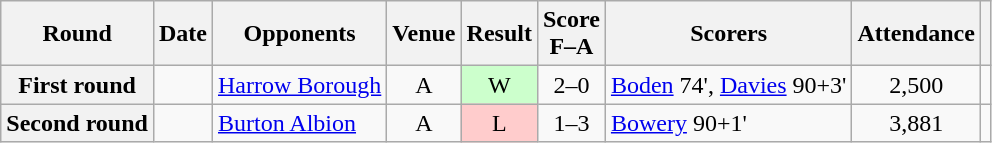<table class="wikitable plainrowheaders sortable" style="text-align:center">
<tr>
<th scope="col">Round</th>
<th scope="col">Date</th>
<th scope="col">Opponents</th>
<th scope="col">Venue</th>
<th scope="col">Result</th>
<th scope="col">Score<br>F–A</th>
<th scope="col" class="unsortable">Scorers</th>
<th scope="col">Attendance</th>
<th scope="col" class="unsortable"></th>
</tr>
<tr>
<th scope="row">First round</th>
<td align="left"></td>
<td align="left"><a href='#'>Harrow Borough</a></td>
<td>A</td>
<td style="background-color:#CCFFCC">W</td>
<td>2–0</td>
<td align="left"><a href='#'>Boden</a> 74', <a href='#'>Davies</a> 90+3'</td>
<td>2,500</td>
<td></td>
</tr>
<tr>
<th scope="row">Second round</th>
<td align="left"></td>
<td align="left"><a href='#'>Burton Albion</a></td>
<td>A</td>
<td style="background-color:#FFCCCC">L</td>
<td>1–3</td>
<td align="left"><a href='#'>Bowery</a> 90+1'</td>
<td>3,881</td>
<td></td>
</tr>
</table>
